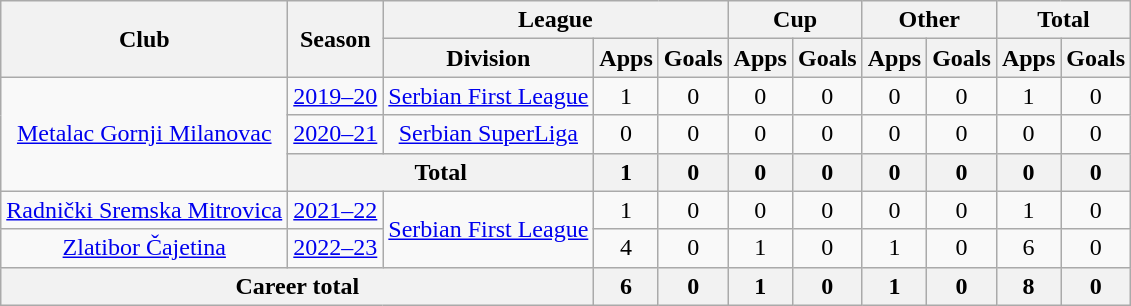<table class="wikitable" style="text-align:center">
<tr>
<th rowspan=2>Club</th>
<th rowspan=2>Season</th>
<th colspan=3>League</th>
<th colspan=2>Cup</th>
<th colspan=2>Other</th>
<th colspan=2>Total</th>
</tr>
<tr>
<th>Division</th>
<th>Apps</th>
<th>Goals</th>
<th>Apps</th>
<th>Goals</th>
<th>Apps</th>
<th>Goals</th>
<th>Apps</th>
<th>Goals</th>
</tr>
<tr>
<td rowspan=3><a href='#'>Metalac Gornji Milanovac</a></td>
<td><a href='#'>2019–20</a></td>
<td><a href='#'>Serbian First League</a></td>
<td>1</td>
<td>0</td>
<td>0</td>
<td>0</td>
<td>0</td>
<td>0</td>
<td>1</td>
<td>0</td>
</tr>
<tr>
<td><a href='#'>2020–21</a></td>
<td><a href='#'>Serbian SuperLiga</a></td>
<td>0</td>
<td>0</td>
<td>0</td>
<td>0</td>
<td>0</td>
<td>0</td>
<td>0</td>
<td>0</td>
</tr>
<tr>
<th colspan=2>Total</th>
<th>1</th>
<th>0</th>
<th>0</th>
<th>0</th>
<th>0</th>
<th>0</th>
<th>0</th>
<th>0</th>
</tr>
<tr>
<td><a href='#'>Radnički Sremska Mitrovica</a></td>
<td><a href='#'>2021–22</a></td>
<td rowspan=2><a href='#'>Serbian First League</a></td>
<td>1</td>
<td>0</td>
<td>0</td>
<td>0</td>
<td>0</td>
<td>0</td>
<td>1</td>
<td>0</td>
</tr>
<tr>
<td><a href='#'>Zlatibor Čajetina</a></td>
<td><a href='#'>2022–23</a></td>
<td>4</td>
<td>0</td>
<td>1</td>
<td>0</td>
<td>1</td>
<td>0</td>
<td>6</td>
<td>0</td>
</tr>
<tr>
<th colspan=3>Career total</th>
<th>6</th>
<th>0</th>
<th>1</th>
<th>0</th>
<th>1</th>
<th>0</th>
<th>8</th>
<th>0</th>
</tr>
</table>
